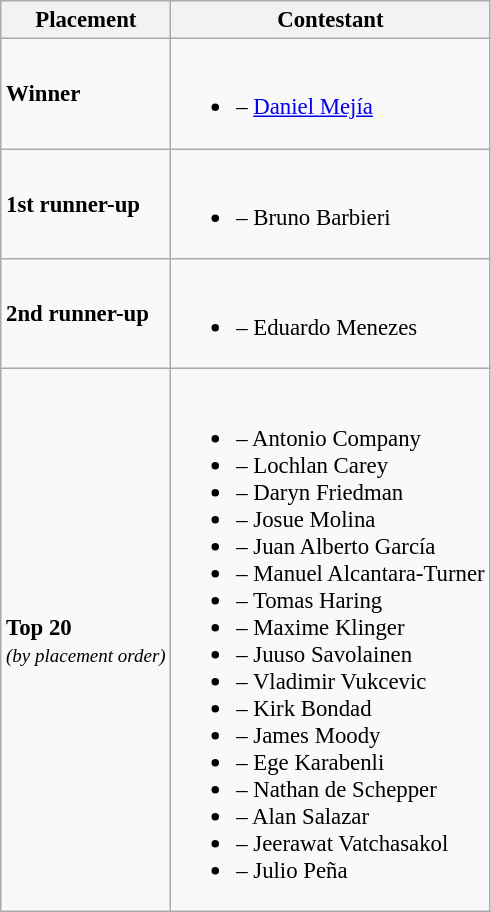<table class="wikitable sortable" style="font-size:95%;">
<tr>
<th>Placement</th>
<th>Contestant</th>
</tr>
<tr>
<td><strong>Winner</strong></td>
<td><br><ul><li> – <a href='#'>Daniel Mejía</a></li></ul></td>
</tr>
<tr>
<td><strong>1st runner-up</strong></td>
<td><br><ul><li> – Bruno Barbieri</li></ul></td>
</tr>
<tr>
<td><strong>2nd runner-up</strong></td>
<td><br><ul><li> – Eduardo Menezes</li></ul></td>
</tr>
<tr>
<td><strong>Top 20</strong><br><small><em>(by placement order)</em></small></td>
<td><br><ul><li> – Antonio Company</li><li> – Lochlan Carey</li><li> – Daryn Friedman</li><li> – Josue Molina</li><li> – Juan Alberto García</li><li> – Manuel Alcantara-Turner</li><li> – Tomas Haring</li><li> – Maxime Klinger</li><li> – Juuso Savolainen</li><li> – Vladimir Vukcevic</li><li> – Kirk Bondad</li><li> – James Moody</li><li> – Ege Karabenli</li><li> – Nathan de Schepper</li><li> – Alan Salazar</li><li> – Jeerawat Vatchasakol</li><li> – Julio Peña</li></ul></td>
</tr>
</table>
